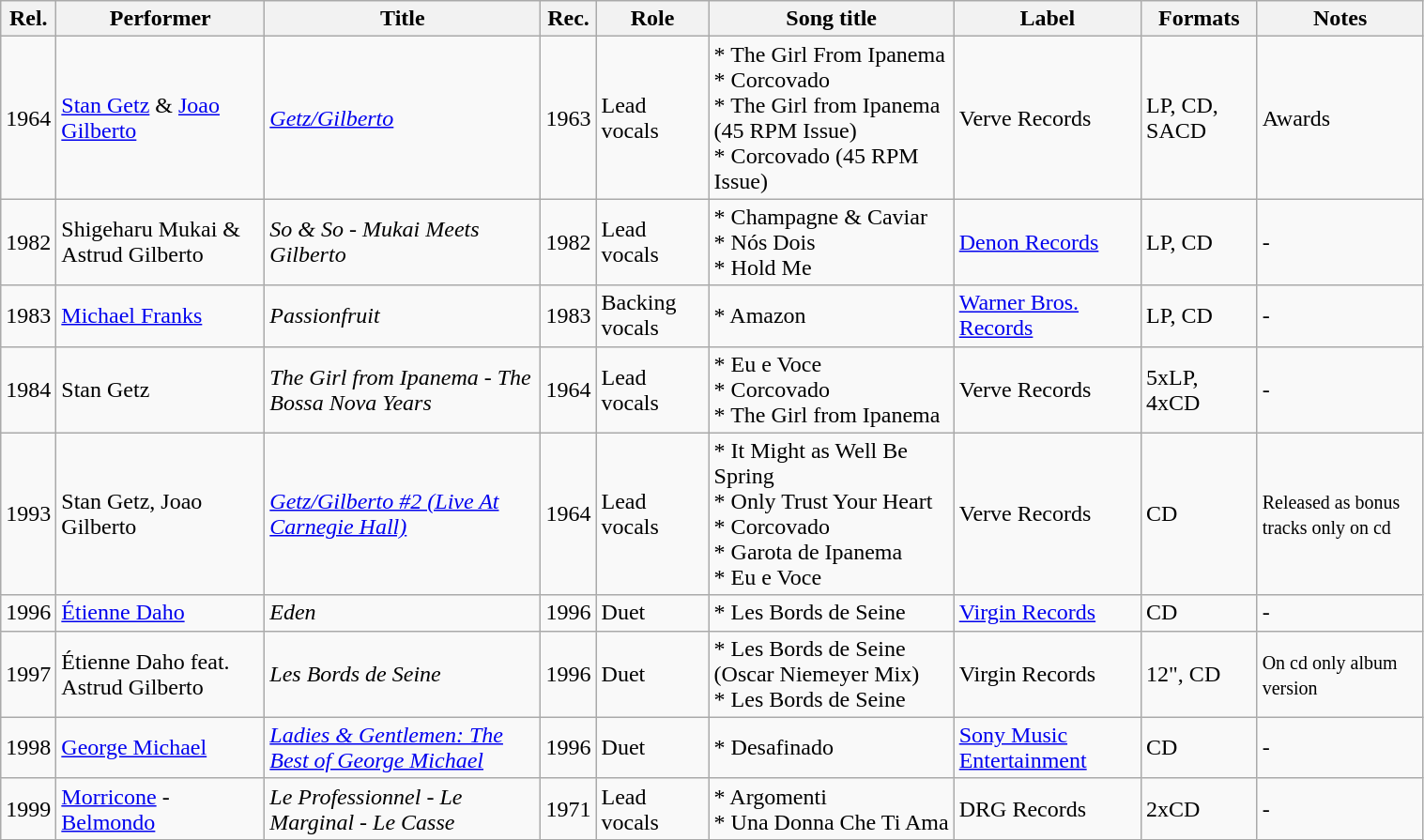<table class="wikitable sortable" style="width:80%;">
<tr>
<th>Rel.</th>
<th>Performer</th>
<th>Title</th>
<th>Rec.</th>
<th>Role</th>
<th>Song title</th>
<th>Label</th>
<th>Formats</th>
<th>Notes</th>
</tr>
<tr>
<td>1964</td>
<td><a href='#'>Stan Getz</a> & <a href='#'>Joao Gilberto</a></td>
<td><em><a href='#'>Getz/Gilberto</a></em></td>
<td>1963</td>
<td>Lead vocals</td>
<td>* The Girl From Ipanema<br>* Corcovado<br>* The Girl from Ipanema (45 RPM Issue)<br>* Corcovado (45 RPM Issue)</td>
<td>Verve Records</td>
<td>LP, CD, SACD</td>
<td>Awards</td>
</tr>
<tr>
<td>1982</td>
<td>Shigeharu Mukai & Astrud Gilberto</td>
<td><em>So & So - Mukai Meets Gilberto</em></td>
<td>1982</td>
<td>Lead vocals</td>
<td>* Champagne & Caviar<br>* Nós Dois<br>* Hold Me</td>
<td><a href='#'>Denon Records</a></td>
<td>LP, CD</td>
<td>-</td>
</tr>
<tr>
<td>1983</td>
<td><a href='#'>Michael Franks</a></td>
<td><em>Passionfruit</em></td>
<td>1983</td>
<td>Backing vocals</td>
<td>* Amazon</td>
<td><a href='#'>Warner Bros. Records</a></td>
<td>LP, CD</td>
<td>-</td>
</tr>
<tr>
<td>1984</td>
<td>Stan Getz</td>
<td><em>The Girl from Ipanema - The Bossa Nova Years</em></td>
<td>1964</td>
<td>Lead vocals</td>
<td>* Eu e Voce<br>* Corcovado<br>* The Girl from Ipanema</td>
<td>Verve Records</td>
<td>5xLP, 4xCD</td>
<td>-</td>
</tr>
<tr>
<td>1993</td>
<td>Stan Getz, Joao Gilberto</td>
<td><em><a href='#'>Getz/Gilberto #2 (Live At Carnegie Hall)</a></em></td>
<td>1964</td>
<td>Lead vocals</td>
<td>* It Might as Well Be Spring<br>* Only Trust Your Heart<br>* Corcovado<br>* Garota de Ipanema<br>* Eu e Voce</td>
<td>Verve Records</td>
<td>CD</td>
<td><small>Released as bonus tracks only on cd</small></td>
</tr>
<tr>
<td>1996</td>
<td><a href='#'>Étienne Daho</a></td>
<td><em>Eden</em></td>
<td>1996</td>
<td>Duet</td>
<td>* Les Bords de Seine</td>
<td><a href='#'>Virgin Records</a></td>
<td>CD</td>
<td>-</td>
</tr>
<tr>
<td>1997</td>
<td>Étienne Daho feat. Astrud Gilberto</td>
<td><em>Les Bords de Seine</em></td>
<td>1996</td>
<td>Duet</td>
<td>* Les Bords de Seine (Oscar Niemeyer Mix)<br>* Les Bords de Seine</td>
<td>Virgin Records</td>
<td>12", CD</td>
<td><small>On cd only album version</small></td>
</tr>
<tr>
<td>1998</td>
<td><a href='#'>George Michael</a></td>
<td><em><a href='#'>Ladies & Gentlemen: The Best of George Michael</a></em></td>
<td>1996</td>
<td>Duet</td>
<td>* Desafinado</td>
<td><a href='#'>Sony Music Entertainment</a></td>
<td>CD</td>
<td>-</td>
</tr>
<tr>
<td>1999</td>
<td><a href='#'>Morricone</a> - <a href='#'>Belmondo</a></td>
<td><em>Le Professionnel - Le Marginal - Le Casse</em></td>
<td>1971</td>
<td>Lead vocals</td>
<td>* Argomenti<br>* Una Donna Che Ti Ama</td>
<td>DRG Records</td>
<td>2xCD</td>
<td>-</td>
</tr>
</table>
